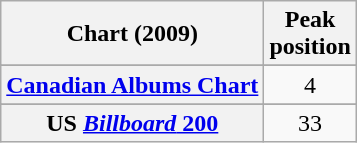<table class="wikitable sortable plainrowheaders">
<tr>
<th>Chart (2009)</th>
<th>Peak<br>position</th>
</tr>
<tr>
</tr>
<tr>
</tr>
<tr>
</tr>
<tr>
<th scope="row"><a href='#'>Canadian Albums Chart</a></th>
<td style="text-align:center;">4</td>
</tr>
<tr>
</tr>
<tr>
</tr>
<tr>
</tr>
<tr>
</tr>
<tr>
</tr>
<tr>
</tr>
<tr>
</tr>
<tr>
</tr>
<tr>
</tr>
<tr>
<th scope="row">US <a href='#'><em>Billboard</em> 200</a></th>
<td style="text-align:center;">33</td>
</tr>
</table>
